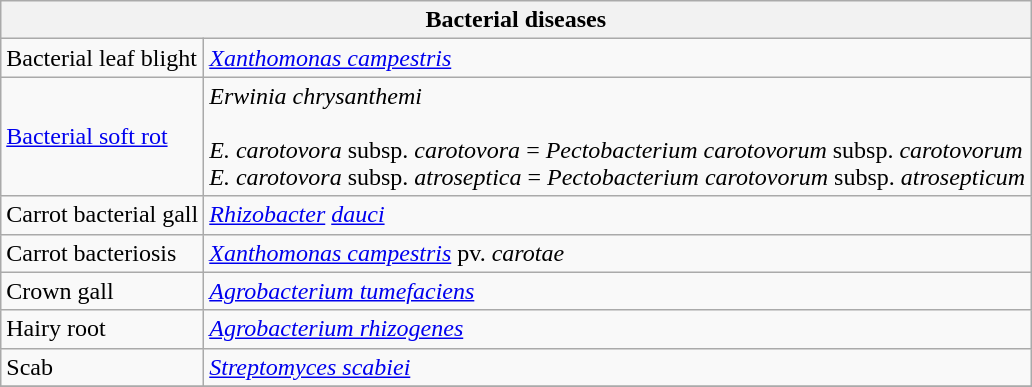<table class="wikitable" style="clear:left">
<tr>
<th colspan=2><strong>Bacterial diseases</strong><br></th>
</tr>
<tr>
<td>Bacterial leaf blight</td>
<td><em><a href='#'>Xanthomonas campestris</a></em></td>
</tr>
<tr>
<td><a href='#'>Bacterial soft rot</a></td>
<td><em>Erwinia chrysanthemi</em><br><br><em>E. carotovora</em> subsp. <em>carotovora</em> = <em>Pectobacterium carotovorum</em> subsp. <em>carotovorum</em><br>
<em>E. carotovora</em> subsp. <em>atroseptica</em> = <em>Pectobacterium carotovorum</em> subsp. <em>atrosepticum</em></td>
</tr>
<tr>
<td>Carrot bacterial gall</td>
<td><em><a href='#'>Rhizobacter</a> <a href='#'>dauci</a></em></td>
</tr>
<tr>
<td>Carrot bacteriosis</td>
<td><em><a href='#'>Xanthomonas campestris</a></em> pv. <em>carotae</em></td>
</tr>
<tr>
<td>Crown gall</td>
<td><em><a href='#'>Agrobacterium tumefaciens</a></em></td>
</tr>
<tr>
<td>Hairy root</td>
<td><em><a href='#'>Agrobacterium rhizogenes</a></em></td>
</tr>
<tr>
<td>Scab</td>
<td><em><a href='#'>Streptomyces scabiei</a></em></td>
</tr>
<tr>
</tr>
</table>
